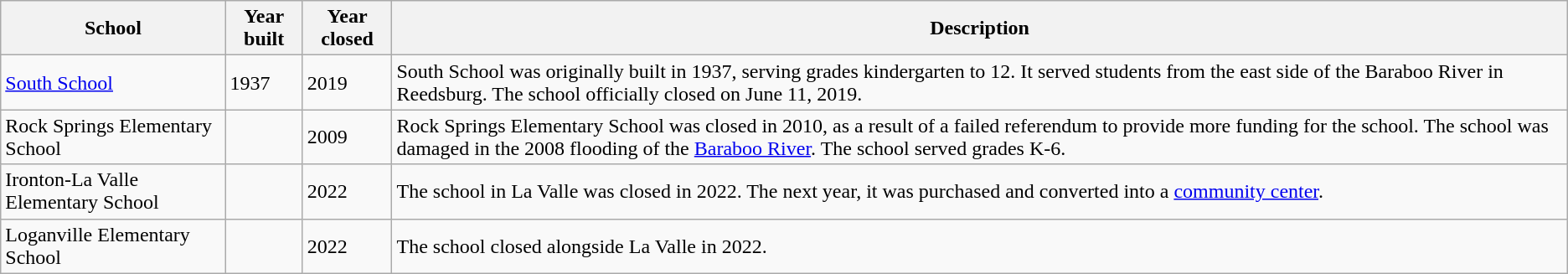<table class="wikitable">
<tr>
<th>School</th>
<th>Year built</th>
<th>Year closed</th>
<th>Description</th>
</tr>
<tr>
<td><a href='#'>South School</a></td>
<td>1937</td>
<td>2019</td>
<td>South School was originally built in 1937, serving grades kindergarten to 12. It served students from the east side of the Baraboo River in Reedsburg. The school officially closed on June 11, 2019.</td>
</tr>
<tr>
<td>Rock Springs Elementary School</td>
<td></td>
<td>2009</td>
<td>Rock Springs Elementary School was closed in 2010, as a result of a failed referendum to provide more funding for the school. The school was damaged in the 2008 flooding of the <a href='#'>Baraboo River</a>. The school served grades K-6.</td>
</tr>
<tr>
<td>Ironton-La Valle Elementary School</td>
<td></td>
<td>2022</td>
<td>The school in La Valle was closed in 2022. The next year, it was purchased and converted into a <a href='#'>community center</a>.</td>
</tr>
<tr>
<td>Loganville Elementary School</td>
<td></td>
<td>2022</td>
<td>The school closed alongside La Valle in 2022.</td>
</tr>
</table>
